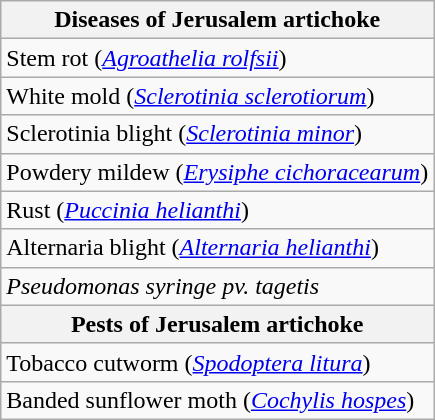<table class="wikitable">
<tr>
<th>Diseases of Jerusalem artichoke</th>
</tr>
<tr>
<td>Stem rot (<em><a href='#'>Agroathelia rolfsii</a></em>)</td>
</tr>
<tr>
<td>White mold (<em><a href='#'>Sclerotinia sclerotiorum</a></em>)</td>
</tr>
<tr>
<td>Sclerotinia blight (<em><a href='#'>Sclerotinia minor</a></em>)</td>
</tr>
<tr>
<td>Powdery mildew (<em><a href='#'>Erysiphe cichoracearum</a></em>)</td>
</tr>
<tr>
<td>Rust (<em><a href='#'>Puccinia helianthi</a></em>)</td>
</tr>
<tr>
<td>Alternaria blight (<em><a href='#'>Alternaria helianthi</a></em>)</td>
</tr>
<tr>
<td><em>Pseudomonas syringe pv. tagetis</em></td>
</tr>
<tr>
<th>Pests of Jerusalem artichoke</th>
</tr>
<tr>
<td>Tobacco cutworm (<em><a href='#'>Spodoptera litura</a></em>)</td>
</tr>
<tr>
<td>Banded sunflower moth (<em><a href='#'>Cochylis hospes</a></em>)</td>
</tr>
</table>
